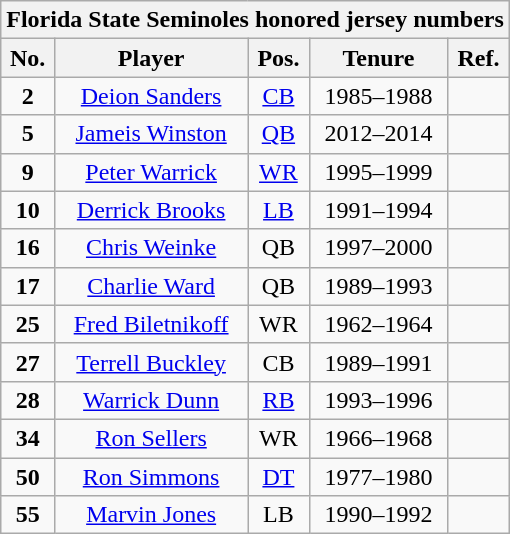<table class="wikitable" style="text-align:center">
<tr>
<th colspan=5 style =><strong>Florida State Seminoles honored jersey numbers</strong></th>
</tr>
<tr>
<th style = >No.</th>
<th style = >Player</th>
<th style = >Pos.</th>
<th style = >Tenure</th>
<th style = >Ref.</th>
</tr>
<tr>
<td><strong>2</strong></td>
<td><a href='#'>Deion Sanders</a></td>
<td><a href='#'>CB</a></td>
<td>1985–1988</td>
<td></td>
</tr>
<tr>
<td><strong>5</strong></td>
<td><a href='#'>Jameis Winston</a></td>
<td><a href='#'>QB</a></td>
<td>2012–2014</td>
<td></td>
</tr>
<tr>
<td><strong>9</strong></td>
<td><a href='#'>Peter Warrick</a></td>
<td><a href='#'>WR</a></td>
<td>1995–1999</td>
<td></td>
</tr>
<tr>
<td><strong>10</strong></td>
<td><a href='#'>Derrick Brooks</a></td>
<td><a href='#'>LB</a></td>
<td>1991–1994</td>
<td></td>
</tr>
<tr>
<td><strong>16</strong></td>
<td><a href='#'>Chris Weinke</a></td>
<td>QB</td>
<td>1997–2000</td>
<td></td>
</tr>
<tr>
<td><strong>17</strong></td>
<td><a href='#'>Charlie Ward</a></td>
<td>QB</td>
<td>1989–1993</td>
<td></td>
</tr>
<tr>
<td><strong>25</strong></td>
<td><a href='#'>Fred Biletnikoff</a></td>
<td>WR</td>
<td>1962–1964</td>
<td></td>
</tr>
<tr>
<td><strong>27</strong></td>
<td><a href='#'>Terrell Buckley</a></td>
<td>CB</td>
<td>1989–1991</td>
<td></td>
</tr>
<tr>
<td><strong>28</strong></td>
<td><a href='#'>Warrick Dunn</a></td>
<td><a href='#'>RB</a></td>
<td>1993–1996</td>
<td></td>
</tr>
<tr>
<td><strong>34</strong></td>
<td><a href='#'>Ron Sellers</a></td>
<td>WR</td>
<td>1966–1968</td>
<td></td>
</tr>
<tr>
<td><strong>50</strong></td>
<td><a href='#'>Ron Simmons</a></td>
<td><a href='#'>DT</a></td>
<td>1977–1980</td>
<td></td>
</tr>
<tr>
<td><strong>55</strong></td>
<td><a href='#'>Marvin Jones</a></td>
<td>LB</td>
<td>1990–1992</td>
<td></td>
</tr>
</table>
